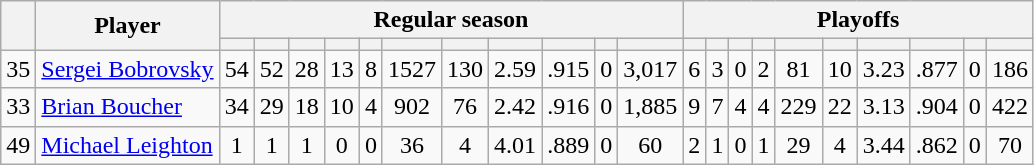<table class="wikitable plainrowheaders" style="text-align:center;">
<tr>
<th scope="col" rowspan="2"></th>
<th scope="col" rowspan="2">Player</th>
<th scope=colgroup colspan=11>Regular season</th>
<th scope=colgroup colspan=10>Playoffs</th>
</tr>
<tr>
<th scope="col"></th>
<th scope="col"></th>
<th scope="col"></th>
<th scope="col"></th>
<th scope="col"></th>
<th scope="col"></th>
<th scope="col"></th>
<th scope="col"></th>
<th scope="col"></th>
<th scope="col"></th>
<th scope="col"></th>
<th scope="col"></th>
<th scope="col"></th>
<th scope="col"></th>
<th scope="col"></th>
<th scope="col"></th>
<th scope="col"></th>
<th scope="col"></th>
<th scope="col"></th>
<th scope="col"></th>
<th scope="col"></th>
</tr>
<tr>
<td scope="row">35</td>
<td align="left"><a href='#'>Sergei Bobrovsky</a></td>
<td>54</td>
<td>52</td>
<td>28</td>
<td>13</td>
<td>8</td>
<td>1527</td>
<td>130</td>
<td>2.59</td>
<td>.915</td>
<td>0</td>
<td>3,017</td>
<td>6</td>
<td>3</td>
<td>0</td>
<td>2</td>
<td>81</td>
<td>10</td>
<td>3.23</td>
<td>.877</td>
<td>0</td>
<td>186</td>
</tr>
<tr>
<td scope="row">33</td>
<td align="left"><a href='#'>Brian Boucher</a></td>
<td>34</td>
<td>29</td>
<td>18</td>
<td>10</td>
<td>4</td>
<td>902</td>
<td>76</td>
<td>2.42</td>
<td>.916</td>
<td>0</td>
<td>1,885</td>
<td>9</td>
<td>7</td>
<td>4</td>
<td>4</td>
<td>229</td>
<td>22</td>
<td>3.13</td>
<td>.904</td>
<td>0</td>
<td>422</td>
</tr>
<tr>
<td scope="row">49</td>
<td align="left"><a href='#'>Michael Leighton</a></td>
<td>1</td>
<td>1</td>
<td>1</td>
<td>0</td>
<td>0</td>
<td>36</td>
<td>4</td>
<td>4.01</td>
<td>.889</td>
<td>0</td>
<td>60</td>
<td>2</td>
<td>1</td>
<td>0</td>
<td>1</td>
<td>29</td>
<td>4</td>
<td>3.44</td>
<td>.862</td>
<td>0</td>
<td>70</td>
</tr>
</table>
